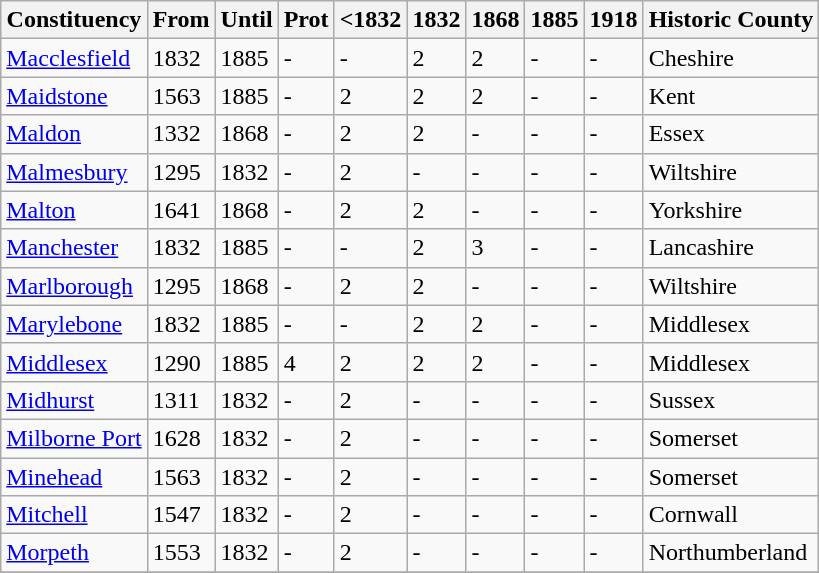<table class="wikitable">
<tr>
<th>Constituency</th>
<th>From</th>
<th>Until</th>
<th>Prot</th>
<th><1832</th>
<th>1832</th>
<th>1868</th>
<th>1885</th>
<th>1918</th>
<th>Historic County</th>
</tr>
<tr>
<td><a href='#'>Macclesfield</a></td>
<td>1832</td>
<td>1885</td>
<td>-</td>
<td>-</td>
<td>2</td>
<td>2</td>
<td>-</td>
<td>-</td>
<td>Cheshire</td>
</tr>
<tr>
<td><a href='#'>Maidstone</a></td>
<td>1563</td>
<td>1885</td>
<td>-</td>
<td>2</td>
<td>2</td>
<td>2</td>
<td>-</td>
<td>-</td>
<td>Kent</td>
</tr>
<tr>
<td><a href='#'>Maldon</a></td>
<td>1332</td>
<td>1868</td>
<td>-</td>
<td>2</td>
<td>2</td>
<td>-</td>
<td>-</td>
<td>-</td>
<td>Essex</td>
</tr>
<tr>
<td><a href='#'>Malmesbury</a></td>
<td>1295</td>
<td>1832</td>
<td>-</td>
<td>2</td>
<td>-</td>
<td>-</td>
<td>-</td>
<td>-</td>
<td>Wiltshire</td>
</tr>
<tr>
<td><a href='#'>Malton</a></td>
<td>1641</td>
<td>1868</td>
<td>-</td>
<td>2</td>
<td>2</td>
<td>-</td>
<td>-</td>
<td>-</td>
<td>Yorkshire</td>
</tr>
<tr>
<td><a href='#'>Manchester</a></td>
<td>1832</td>
<td>1885</td>
<td>-</td>
<td>-</td>
<td>2</td>
<td>3</td>
<td>-</td>
<td>-</td>
<td>Lancashire</td>
</tr>
<tr>
<td><a href='#'>Marlborough</a></td>
<td>1295</td>
<td>1868</td>
<td>-</td>
<td>2</td>
<td>2</td>
<td>-</td>
<td>-</td>
<td>-</td>
<td>Wiltshire</td>
</tr>
<tr>
<td><a href='#'>Marylebone</a></td>
<td>1832</td>
<td>1885</td>
<td>-</td>
<td>-</td>
<td>2</td>
<td>2</td>
<td>-</td>
<td>-</td>
<td>Middlesex</td>
</tr>
<tr>
<td><a href='#'>Middlesex</a></td>
<td>1290</td>
<td>1885</td>
<td>4</td>
<td>2</td>
<td>2</td>
<td>2</td>
<td>-</td>
<td>-</td>
<td>Middlesex</td>
</tr>
<tr>
<td><a href='#'>Midhurst</a></td>
<td>1311</td>
<td>1832</td>
<td>-</td>
<td>2</td>
<td>-</td>
<td>-</td>
<td>-</td>
<td>-</td>
<td>Sussex</td>
</tr>
<tr>
<td><a href='#'>Milborne Port</a></td>
<td>1628</td>
<td>1832</td>
<td>-</td>
<td>2</td>
<td>-</td>
<td>-</td>
<td>-</td>
<td>-</td>
<td>Somerset</td>
</tr>
<tr>
<td><a href='#'>Minehead</a></td>
<td>1563</td>
<td>1832</td>
<td>-</td>
<td>2</td>
<td>-</td>
<td>-</td>
<td>-</td>
<td>-</td>
<td>Somerset</td>
</tr>
<tr>
<td><a href='#'>Mitchell</a></td>
<td>1547</td>
<td>1832</td>
<td>-</td>
<td>2</td>
<td>-</td>
<td>-</td>
<td>-</td>
<td>-</td>
<td>Cornwall</td>
</tr>
<tr>
<td><a href='#'>Morpeth</a></td>
<td>1553</td>
<td>1832</td>
<td>-</td>
<td>2</td>
<td>-</td>
<td>-</td>
<td>-</td>
<td>-</td>
<td>Northumberland</td>
</tr>
<tr>
</tr>
</table>
